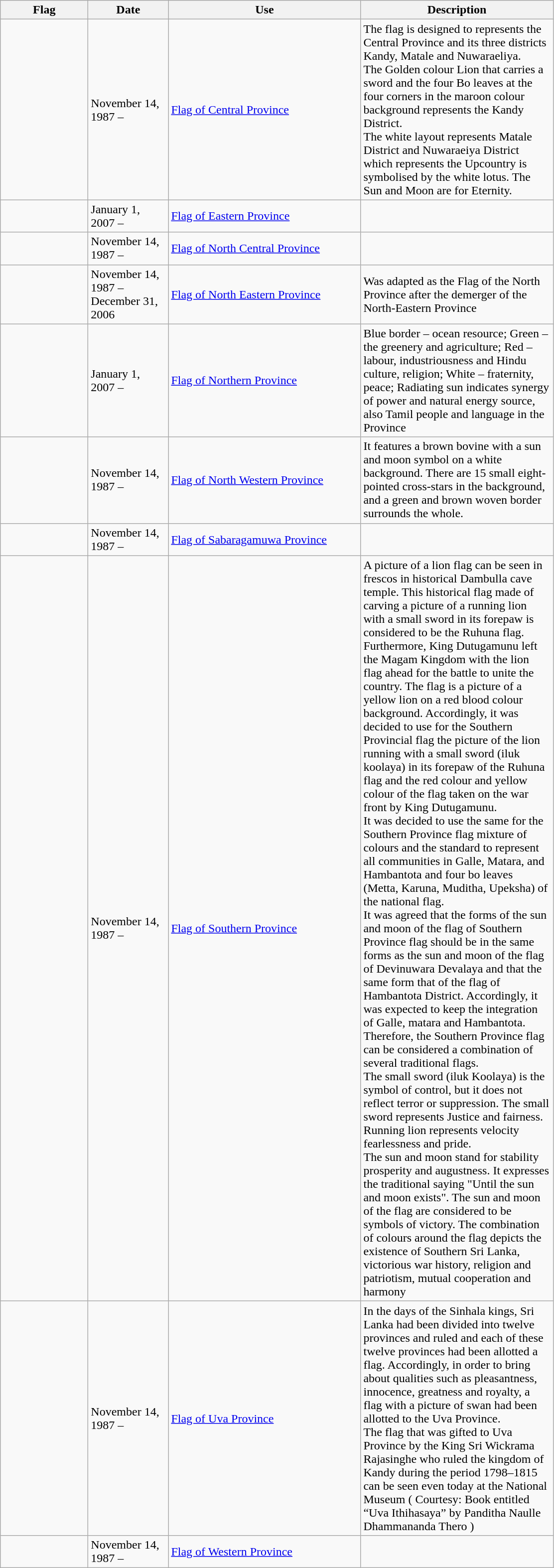<table class="wikitable">
<tr>
<th style="width:110px;">Flag</th>
<th style="width:100px;">Date</th>
<th style="width:250px;">Use</th>
<th style="width:250px;">Description</th>
</tr>
<tr>
<td></td>
<td>November 14, 1987 –</td>
<td><a href='#'>Flag of Central Province</a></td>
<td>The flag is designed to represents the Central Province and its three districts Kandy, Matale and Nuwaraeliya.<br>The Golden colour Lion that carries a sword and the four Bo leaves at the four corners in the maroon colour background represents the Kandy District.<br>The white layout represents Matale District and Nuwaraeiya District which represents the Upcountry is symbolised by the white lotus.  The Sun and Moon are for Eternity.</td>
</tr>
<tr>
<td></td>
<td>January 1, 2007 –</td>
<td><a href='#'>Flag of Eastern Province</a></td>
<td></td>
</tr>
<tr>
<td></td>
<td>November 14, 1987 –</td>
<td><a href='#'>Flag of North Central Province</a></td>
<td></td>
</tr>
<tr>
<td></td>
<td>November 14, 1987 – December 31, 2006</td>
<td><a href='#'>Flag of North Eastern Province</a></td>
<td>Was adapted as the Flag of the North Province after the demerger of the North-Eastern Province</td>
</tr>
<tr>
<td></td>
<td>January 1, 2007 –</td>
<td><a href='#'>Flag of Northern Province</a></td>
<td>Blue border – ocean resource; Green – the greenery and agriculture; Red – labour, industriousness and Hindu culture, religion; White – fraternity, peace; Radiating sun indicates synergy of power and natural energy source, also Tamil people and language in the Province</td>
</tr>
<tr>
<td></td>
<td>November 14, 1987 –</td>
<td><a href='#'>Flag of North Western Province</a></td>
<td>It features a brown bovine with a sun and moon symbol on a white background. There are 15 small eight-pointed cross-stars in the background, and a green and brown woven border surrounds the whole.</td>
</tr>
<tr>
<td></td>
<td>November 14, 1987 –</td>
<td><a href='#'>Flag of Sabaragamuwa Province</a></td>
<td></td>
</tr>
<tr>
<td></td>
<td>November 14, 1987 –</td>
<td><a href='#'>Flag of Southern Province</a></td>
<td>A picture of a lion flag can be seen in frescos in historical Dambulla cave temple.  This historical flag made of carving a picture of a running lion with a small sword in its forepaw is considered to be the Ruhuna flag.<br>Furthermore, King Dutugamunu left the Magam Kingdom with the lion flag ahead for the battle to unite the country.  The flag is a picture of a yellow lion on a red blood colour background.  Accordingly, it was decided to use for the Southern Provincial flag the picture of the lion running with a small sword (iluk koolaya) in its forepaw of the Ruhuna flag and the red colour and yellow colour of the flag taken on the war front by King Dutugamunu.<br>It was decided to use the same for the Southern Province flag mixture of colours and the standard to represent all communities in Galle, Matara, and Hambantota and four bo leaves (Metta, Karuna, Muditha, Upeksha) of the national flag.<br>It was agreed that the forms of the sun and moon of the flag of Southern Province flag should be in the same forms as the sun and moon of the flag of Devinuwara Devalaya and that the same form that of the flag of Hambantota District.  Accordingly, it was expected to keep the integration of Galle, matara and Hambantota.  Therefore, the Southern Province flag can be considered a combination of several traditional flags.<br>The small sword (iluk Koolaya) is the symbol of control, but it does not reflect terror or suppression.  The small sword represents Justice and fairness.  Running lion represents velocity fearlessness and pride.<br>The sun and moon stand for stability prosperity and augustness.  It expresses the traditional saying "Until the sun and moon exists". The sun and moon of the flag are considered to be symbols of victory. The combination of colours around the flag depicts the existence of Southern Sri Lanka, victorious war history, religion and patriotism, mutual cooperation and harmony</td>
</tr>
<tr>
<td></td>
<td>November 14, 1987 –</td>
<td><a href='#'>Flag of Uva Province</a></td>
<td>In the days of the Sinhala kings, Sri Lanka had been divided into twelve provinces and ruled and each of these twelve provinces had been allotted a flag. Accordingly, in order to bring about qualities such as pleasantness, innocence, greatness and royalty, a flag with a picture of swan had been allotted to the Uva Province.<br>The flag that was gifted to Uva Province by the King Sri  Wickrama Rajasinghe who ruled the kingdom of Kandy during the period 1798–1815 can be seen even today at the National Museum ( Courtesy:  Book entitled “Uva Ithihasaya” by Panditha Naulle Dhammananda Thero )</td>
</tr>
<tr>
<td></td>
<td>November 14, 1987 –</td>
<td><a href='#'>Flag of Western Province</a></td>
<td></td>
</tr>
</table>
